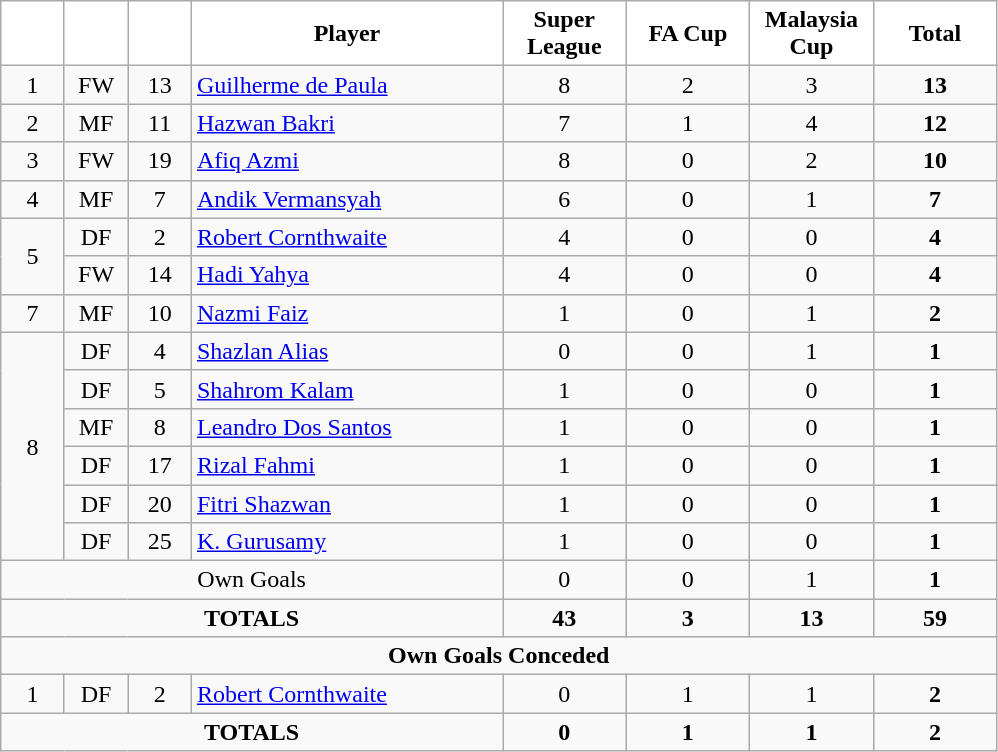<table class="wikitable" style="text-align:center;">
<tr>
<th style="background:white; color:black; width:35px;"></th>
<th style="background:white; color:black; width:35px;"></th>
<th style="background:white; color:black; width:35px;"></th>
<th style="background:white; color:black; width:200px;">Player</th>
<th style="background:white; color:black; width:75px;">Super League</th>
<th style="background:white; color:black; width:75px;">FA Cup</th>
<th style="background:white; color:black; width:75px;">Malaysia Cup</th>
<th style="background:white; color:black; width:75px;"><strong>Total</strong></th>
</tr>
<tr>
<td>1</td>
<td>FW</td>
<td>13</td>
<td align="left"> <a href='#'>Guilherme de Paula</a></td>
<td>8</td>
<td>2</td>
<td>3</td>
<td><strong>13</strong></td>
</tr>
<tr>
<td>2</td>
<td>MF</td>
<td>11</td>
<td align=left> <a href='#'>Hazwan Bakri</a></td>
<td>7</td>
<td>1</td>
<td>4</td>
<td><strong>12</strong></td>
</tr>
<tr>
<td>3</td>
<td>FW</td>
<td>19</td>
<td align=left> <a href='#'>Afiq Azmi</a></td>
<td>8</td>
<td>0</td>
<td>2</td>
<td><strong>10</strong></td>
</tr>
<tr>
<td>4</td>
<td>MF</td>
<td>7</td>
<td align="left"> <a href='#'>Andik Vermansyah</a></td>
<td>6</td>
<td>0</td>
<td>1</td>
<td><strong>7</strong></td>
</tr>
<tr>
<td rowspan="2">5</td>
<td>DF</td>
<td>2</td>
<td align="left"> <a href='#'>Robert Cornthwaite</a></td>
<td>4</td>
<td>0</td>
<td>0</td>
<td><strong>4</strong></td>
</tr>
<tr>
<td>FW</td>
<td>14</td>
<td align=left> <a href='#'>Hadi Yahya</a></td>
<td>4</td>
<td>0</td>
<td>0</td>
<td><strong>4</strong></td>
</tr>
<tr>
<td>7</td>
<td>MF</td>
<td>10</td>
<td align="left"> <a href='#'>Nazmi Faiz</a></td>
<td>1</td>
<td>0</td>
<td>1</td>
<td><strong>2</strong></td>
</tr>
<tr>
<td rowspan="6">8</td>
<td>DF</td>
<td>4</td>
<td align=left> <a href='#'>Shazlan Alias</a></td>
<td>0</td>
<td>0</td>
<td>1</td>
<td><strong>1</strong></td>
</tr>
<tr>
<td>DF</td>
<td>5</td>
<td align="left"> <a href='#'>Shahrom Kalam</a></td>
<td>1</td>
<td>0</td>
<td>0</td>
<td><strong>1</strong></td>
</tr>
<tr>
<td>MF</td>
<td>8</td>
<td align="left"> <a href='#'>Leandro Dos Santos</a></td>
<td>1</td>
<td>0</td>
<td>0</td>
<td><strong>1</strong></td>
</tr>
<tr>
<td>DF</td>
<td>17</td>
<td align="left"> <a href='#'>Rizal Fahmi</a></td>
<td>1</td>
<td>0</td>
<td>0</td>
<td><strong>1</strong></td>
</tr>
<tr>
<td>DF</td>
<td>20</td>
<td align="left"> <a href='#'>Fitri Shazwan</a></td>
<td>1</td>
<td>0</td>
<td>0</td>
<td><strong>1</strong></td>
</tr>
<tr>
<td>DF</td>
<td>25</td>
<td align="left"> <a href='#'>K. Gurusamy</a></td>
<td>1</td>
<td>0</td>
<td>0</td>
<td><strong>1</strong></td>
</tr>
<tr>
<td colspan="4">Own Goals</td>
<td>0</td>
<td>0</td>
<td>1</td>
<td><strong>1</strong></td>
</tr>
<tr>
<td colspan="4"><strong>TOTALS</strong></td>
<td><strong>43</strong></td>
<td><strong>3</strong></td>
<td><strong>13</strong></td>
<td><strong>59</strong></td>
</tr>
<tr>
<td colspan="9"><strong>Own Goals Conceded</strong></td>
</tr>
<tr>
<td>1</td>
<td>DF</td>
<td>2</td>
<td align=left> <a href='#'>Robert Cornthwaite</a></td>
<td>0</td>
<td>1</td>
<td>1</td>
<td><strong>2</strong></td>
</tr>
<tr>
<td colspan="4"><strong>TOTALS</strong></td>
<td><strong>0</strong></td>
<td><strong>1</strong></td>
<td><strong>1</strong></td>
<td><strong>2</strong></td>
</tr>
</table>
